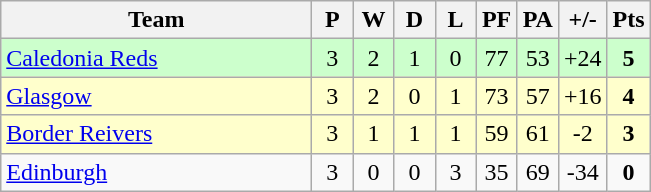<table class="wikitable" style="text-align: center;">
<tr>
<th width="200">Team</th>
<th width="20">P</th>
<th width="20">W</th>
<th width="20">D</th>
<th width="20">L</th>
<th width="20">PF</th>
<th width="20">PA</th>
<th width="25">+/-</th>
<th width="20">Pts</th>
</tr>
<tr bgcolor="#ccffcc">
<td align="left"><a href='#'>Caledonia Reds</a></td>
<td>3</td>
<td>2</td>
<td>1</td>
<td>0</td>
<td>77</td>
<td>53</td>
<td>+24</td>
<td><strong>5</strong></td>
</tr>
<tr bgcolor="#ffffcc">
<td align="left"><a href='#'>Glasgow</a></td>
<td>3</td>
<td>2</td>
<td>0</td>
<td>1</td>
<td>73</td>
<td>57</td>
<td>+16</td>
<td><strong>4</strong></td>
</tr>
<tr bgcolor="#ffffcc">
<td align="left"><a href='#'>Border Reivers</a></td>
<td>3</td>
<td>1</td>
<td>1</td>
<td>1</td>
<td>59</td>
<td>61</td>
<td>-2</td>
<td><strong>3</strong></td>
</tr>
<tr>
<td align="left"><a href='#'>Edinburgh</a></td>
<td>3</td>
<td>0</td>
<td>0</td>
<td>3</td>
<td>35</td>
<td>69</td>
<td>-34</td>
<td><strong>0</strong></td>
</tr>
</table>
